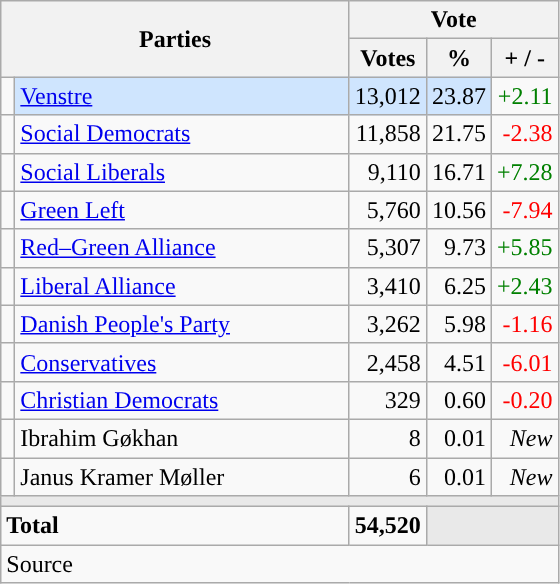<table class="wikitable" style="text-align:right;">
<tr>
<th style="text-align:centre;" rowspan="2" colspan="2" width="225">Parties</th>
<th colspan="3">Vote</th>
</tr>
<tr>
<th width="15">Votes</th>
<th width="15">%</th>
<th width="15">+ / -</th>
</tr>
<tr>
<td width="2" style="color:inherit;background:"></td>
<td bgcolor=#cfe5fe  align="left"><a href='#'>Venstre</a></td>
<td bgcolor=#cfe5fe>13,012</td>
<td bgcolor=#cfe5fe>23.87</td>
<td style=color:green;>+2.11</td>
</tr>
<tr>
<td width="2" style="color:inherit;background:"></td>
<td align="left"><a href='#'>Social Democrats</a></td>
<td>11,858</td>
<td>21.75</td>
<td style=color:red;>-2.38</td>
</tr>
<tr>
<td width="2" style="color:inherit;background:"></td>
<td align="left"><a href='#'>Social Liberals</a></td>
<td>9,110</td>
<td>16.71</td>
<td style=color:green;>+7.28</td>
</tr>
<tr>
<td width="2" style="color:inherit;background:"></td>
<td align="left"><a href='#'>Green Left</a></td>
<td>5,760</td>
<td>10.56</td>
<td style=color:red;>-7.94</td>
</tr>
<tr>
<td width="2" style="color:inherit;background:"></td>
<td align="left"><a href='#'>Red–Green Alliance</a></td>
<td>5,307</td>
<td>9.73</td>
<td style=color:green;>+5.85</td>
</tr>
<tr>
<td width="2" style="color:inherit;background:"></td>
<td align="left"><a href='#'>Liberal Alliance</a></td>
<td>3,410</td>
<td>6.25</td>
<td style=color:green;>+2.43</td>
</tr>
<tr>
<td width="2" style="color:inherit;background:"></td>
<td align="left"><a href='#'>Danish People's Party</a></td>
<td>3,262</td>
<td>5.98</td>
<td style=color:red;>-1.16</td>
</tr>
<tr>
<td width="2" style="color:inherit;background:"></td>
<td align="left"><a href='#'>Conservatives</a></td>
<td>2,458</td>
<td>4.51</td>
<td style=color:red;>-6.01</td>
</tr>
<tr>
<td width="2" style="color:inherit;background:"></td>
<td align="left"><a href='#'>Christian Democrats</a></td>
<td>329</td>
<td>0.60</td>
<td style=color:red;>-0.20</td>
</tr>
<tr>
<td width="2" style="color:inherit;background:"></td>
<td align="left">Ibrahim Gøkhan</td>
<td>8</td>
<td>0.01</td>
<td><em>New</em></td>
</tr>
<tr>
<td width="2" style="color:inherit;background:"></td>
<td align="left">Janus Kramer Møller</td>
<td>6</td>
<td>0.01</td>
<td><em>New</em></td>
</tr>
<tr>
<td colspan="7" bgcolor="#E9E9E9"></td>
</tr>
<tr>
<td align="left" colspan="2"><strong>Total</strong></td>
<td><strong>54,520</strong></td>
<td bgcolor="#E9E9E9" colspan="2"></td>
</tr>
<tr>
<td align="left" colspan="6">Source</td>
</tr>
</table>
